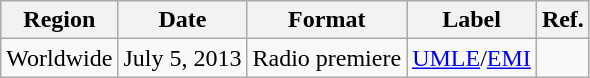<table class=wikitable>
<tr>
<th>Region</th>
<th>Date</th>
<th>Format</th>
<th>Label</th>
<th>Ref.</th>
</tr>
<tr>
<td>Worldwide</td>
<td>July 5, 2013</td>
<td>Radio premiere</td>
<td align=center><a href='#'>UMLE</a>/<a href='#'>EMI</a></td>
<td></td>
</tr>
</table>
